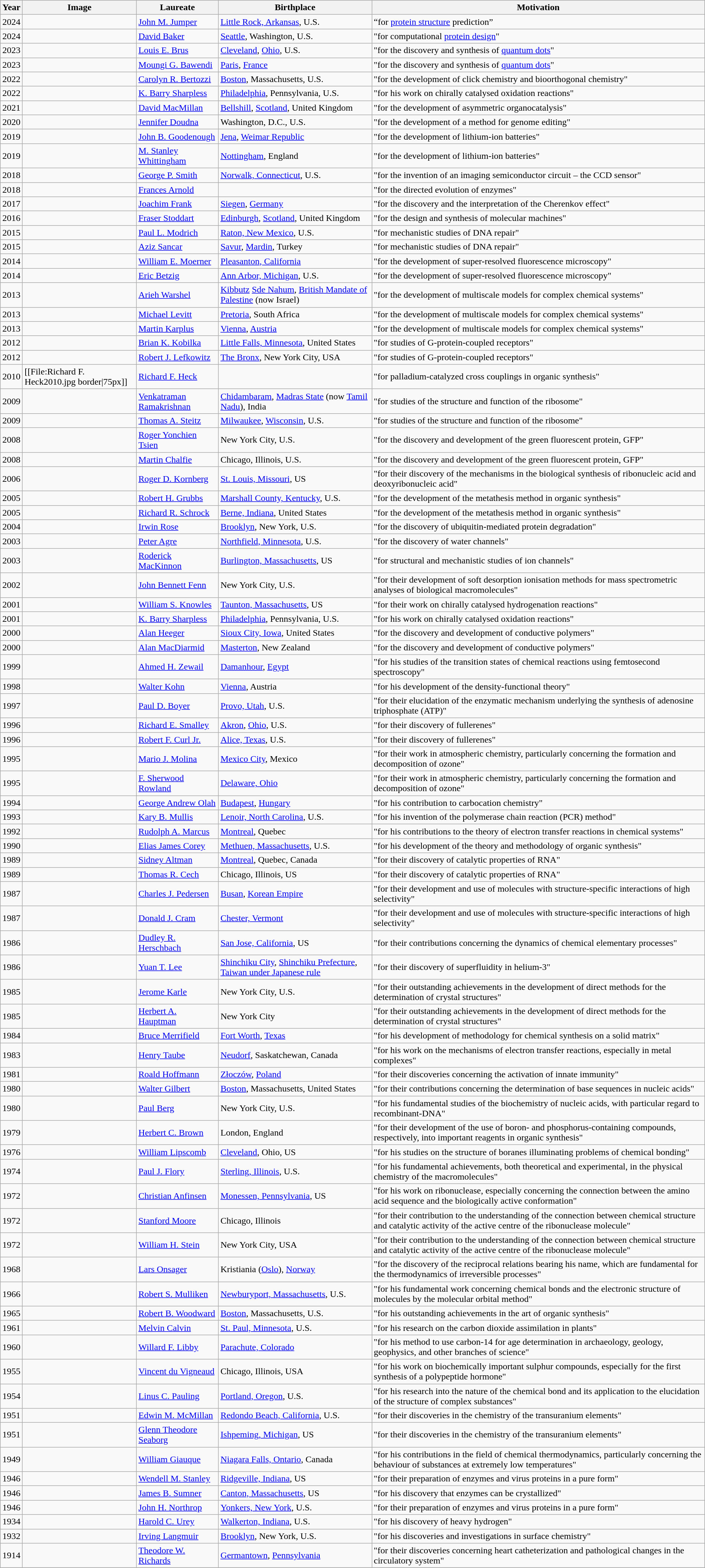<table class="wikitable sortable">
<tr>
<th>Year</th>
<th class="unportable">Image</th>
<th>Laureate</th>
<th>Birthplace</th>
<th>Motivation</th>
</tr>
<tr>
<td>2024</td>
<td !scope="row"></td>
<td><a href='#'>John M. Jumper</a></td>
<td><a href='#'>Little Rock, Arkansas</a>, U.S.</td>
<td>“for <a href='#'>protein structure</a> prediction”</td>
</tr>
<tr>
<td>2024</td>
<td !scope="row"></td>
<td><a href='#'>David Baker</a></td>
<td><a href='#'>Seattle</a>, Washington, U.S.</td>
<td>"for computational <a href='#'>protein design</a>"</td>
</tr>
<tr>
<td>2023</td>
<td !scope="row"></td>
<td><a href='#'>Louis E. Brus</a></td>
<td><a href='#'>Cleveland</a>, <a href='#'>Ohio</a>, U.S.</td>
<td>"for the discovery and synthesis of <a href='#'>quantum dots</a>"</td>
</tr>
<tr>
<td>2023</td>
<td !scope="row"></td>
<td><a href='#'>Moungi G. Bawendi</a></td>
<td><a href='#'>Paris</a>, <a href='#'>France</a></td>
<td>"for the discovery and synthesis of <a href='#'>quantum dots</a>"</td>
</tr>
<tr>
<td>2022</td>
<td !scope="row"></td>
<td><a href='#'>Carolyn R. Bertozzi</a></td>
<td><a href='#'>Boston</a>, Massachusetts, U.S.</td>
<td>"for the development of click chemistry and bioorthogonal chemistry"</td>
</tr>
<tr>
<td>2022</td>
<td !scope="row"></td>
<td><a href='#'>K. Barry Sharpless</a></td>
<td><a href='#'>Philadelphia</a>, Pennsylvania, U.S.</td>
<td>"for his work on chirally catalysed oxidation reactions"</td>
</tr>
<tr>
<td>2021</td>
<td !scope="row"></td>
<td><a href='#'>David MacMillan</a></td>
<td><a href='#'>Bellshill</a>, <a href='#'>Scotland</a>, United Kingdom</td>
<td>"for the development of asymmetric organocatalysis"</td>
</tr>
<tr>
<td>2020</td>
<td !scope="row"></td>
<td><a href='#'>Jennifer Doudna</a></td>
<td>Washington, D.C., U.S.</td>
<td>"for the development of a method for genome editing"</td>
</tr>
<tr>
<td>2019</td>
<td !scope="row"></td>
<td><a href='#'>John B. Goodenough</a></td>
<td><a href='#'>Jena</a>, <a href='#'>Weimar Republic</a></td>
<td>"for the development of lithium-ion batteries"</td>
</tr>
<tr>
<td>2019</td>
<td !scope="row"></td>
<td><a href='#'>M. Stanley Whittingham</a></td>
<td><a href='#'>Nottingham</a>, England</td>
<td>"for the development of lithium-ion batteries"</td>
</tr>
<tr>
<td>2018</td>
<td !scope="row"></td>
<td><a href='#'>George P. Smith</a></td>
<td><a href='#'>Norwalk, Connecticut</a>, U.S.</td>
<td>"for the invention of an imaging semiconductor circuit – the CCD sensor"</td>
</tr>
<tr>
<td>2018</td>
<td !scope="row"></td>
<td><a href='#'>Frances Arnold</a></td>
<td></td>
<td>"for the directed evolution of enzymes"</td>
</tr>
<tr>
<td>2017</td>
<td !scope="row"></td>
<td><a href='#'>Joachim Frank</a></td>
<td><a href='#'>Siegen</a>, <a href='#'>Germany</a></td>
<td>"for the discovery and the interpretation of the Cherenkov effect"</td>
</tr>
<tr>
<td>2016</td>
<td !scope="row"></td>
<td><a href='#'>Fraser Stoddart</a></td>
<td><a href='#'>Edinburgh</a>, <a href='#'>Scotland</a>, United Kingdom</td>
<td>"for the design and synthesis of molecular machines"</td>
</tr>
<tr>
<td>2015</td>
<td !scope="row"></td>
<td><a href='#'>Paul L. Modrich</a></td>
<td><a href='#'>Raton, New Mexico</a>, U.S.</td>
<td>"for mechanistic studies of DNA repair"</td>
</tr>
<tr>
<td>2015</td>
<td !scope="row"></td>
<td><a href='#'>Aziz Sancar</a></td>
<td><a href='#'>Savur</a>, <a href='#'>Mardin</a>, Turkey</td>
<td>"for mechanistic studies of DNA repair"</td>
</tr>
<tr>
<td>2014</td>
<td !scope="row"></td>
<td><a href='#'>William E. Moerner</a></td>
<td><a href='#'>Pleasanton, California</a></td>
<td>"for the development of super-resolved fluorescence microscopy"</td>
</tr>
<tr>
<td>2014</td>
<td !scope="row"></td>
<td><a href='#'>Eric Betzig</a></td>
<td><a href='#'>Ann Arbor, Michigan</a>, U.S.</td>
<td>"for the development of super-resolved fluorescence microscopy"</td>
</tr>
<tr>
<td>2013</td>
<td !scope="row"></td>
<td><a href='#'>Arieh Warshel</a></td>
<td><a href='#'>Kibbutz</a> <a href='#'>Sde Nahum</a>, <a href='#'>British Mandate of Palestine</a> (now Israel)</td>
<td>"for the development of multiscale models for complex chemical systems"</td>
</tr>
<tr>
<td>2013</td>
<td !scope="row"></td>
<td><a href='#'>Michael Levitt</a></td>
<td><a href='#'>Pretoria</a>, South Africa</td>
<td>"for the development of multiscale models for complex chemical systems"</td>
</tr>
<tr>
<td>2013</td>
<td !scope="row"></td>
<td><a href='#'>Martin Karplus</a></td>
<td><a href='#'>Vienna</a>, <a href='#'>Austria</a></td>
<td>"for the development of multiscale models for complex chemical systems"</td>
</tr>
<tr>
<td>2012</td>
<td !scope="row"></td>
<td><a href='#'>Brian K. Kobilka</a></td>
<td><a href='#'>Little Falls, Minnesota</a>, United States</td>
<td>"for studies of G-protein-coupled receptors"</td>
</tr>
<tr>
<td>2012</td>
<td !scope="row"></td>
<td><a href='#'>Robert J. Lefkowitz</a></td>
<td><a href='#'>The Bronx</a>, New York City, USA</td>
<td>"for studies of G-protein-coupled receptors"</td>
</tr>
<tr>
<td>2010</td>
<td !scope="row">[[File:Richard F. Heck2010.jpg  border|75px]]</td>
<td><a href='#'>Richard F. Heck</a></td>
<td></td>
<td>"for palladium-catalyzed cross couplings in organic synthesis"</td>
</tr>
<tr>
<td>2009</td>
<td !scope="row"></td>
<td><a href='#'>Venkatraman Ramakrishnan</a></td>
<td><a href='#'>Chidambaram</a>, <a href='#'>Madras State</a> (now <a href='#'>Tamil Nadu</a>), India</td>
<td>"for studies of the structure and function of the ribosome"</td>
</tr>
<tr>
<td>2009</td>
<td !scope="row"></td>
<td><a href='#'>Thomas A. Steitz</a></td>
<td><a href='#'>Milwaukee</a>, <a href='#'>Wisconsin</a>, U.S.</td>
<td>"for studies of the structure and function of the ribosome"</td>
</tr>
<tr>
<td>2008</td>
<td !scope="row"></td>
<td><a href='#'>Roger Yonchien Tsien</a></td>
<td>New York City, U.S.</td>
<td>"for the discovery and development of the green fluorescent protein, GFP"</td>
</tr>
<tr>
<td>2008</td>
<td !scope="row"></td>
<td><a href='#'>Martin Chalfie</a></td>
<td>Chicago, Illinois, U.S.</td>
<td>"for the discovery and development of the green fluorescent protein, GFP"</td>
</tr>
<tr>
<td>2006</td>
<td !scope="row"></td>
<td><a href='#'>Roger D. Kornberg</a></td>
<td><a href='#'>St. Louis, Missouri</a>, US</td>
<td>"for their discovery of the mechanisms in the biological synthesis of ribonucleic acid and deoxyribonucleic acid"</td>
</tr>
<tr>
<td>2005</td>
<td !scope="row"></td>
<td><a href='#'>Robert H. Grubbs</a></td>
<td><a href='#'>Marshall County, Kentucky</a>, U.S.</td>
<td>"for the development of the metathesis method in organic synthesis"</td>
</tr>
<tr>
<td>2005</td>
<td !scope="row"></td>
<td><a href='#'>Richard R. Schrock</a></td>
<td><a href='#'>Berne, Indiana</a>, United States</td>
<td>"for the development of the metathesis method in organic synthesis"</td>
</tr>
<tr>
<td>2004</td>
<td !scope="row"></td>
<td><a href='#'>Irwin Rose</a></td>
<td><a href='#'>Brooklyn</a>, New York, U.S.</td>
<td>"for the discovery of ubiquitin-mediated protein degradation"</td>
</tr>
<tr>
<td>2003</td>
<td !scope="row"></td>
<td><a href='#'>Peter Agre</a></td>
<td><a href='#'>Northfield, Minnesota</a>, U.S.</td>
<td>"for the discovery of water channels"</td>
</tr>
<tr>
<td>2003</td>
<td !scope="row"></td>
<td><a href='#'>Roderick MacKinnon</a></td>
<td><a href='#'>Burlington, Massachusetts</a>, US</td>
<td>"for structural and mechanistic studies of ion channels"</td>
</tr>
<tr>
<td>2002</td>
<td !scope="row"></td>
<td><a href='#'>John Bennett Fenn</a></td>
<td>New York City, U.S.</td>
<td>"for their development of soft desorption ionisation methods for mass spectrometric analyses of biological macromolecules"</td>
</tr>
<tr>
<td>2001</td>
<td !scope="row"></td>
<td><a href='#'>William S. Knowles</a></td>
<td><a href='#'>Taunton, Massachusetts</a>, US</td>
<td>"for their work on chirally catalysed hydrogenation reactions"</td>
</tr>
<tr>
<td>2001</td>
<td !scope="row"></td>
<td><a href='#'>K. Barry Sharpless</a></td>
<td><a href='#'>Philadelphia</a>, Pennsylvania, U.S.</td>
<td>"for his work on chirally catalysed oxidation reactions"</td>
</tr>
<tr>
<td>2000</td>
<td !scope="row"></td>
<td><a href='#'>Alan Heeger</a></td>
<td><a href='#'>Sioux City, Iowa</a>, United States</td>
<td>"for the discovery and development of conductive polymers"</td>
</tr>
<tr>
<td>2000</td>
<td !scope="row"></td>
<td><a href='#'>Alan MacDiarmid</a></td>
<td><a href='#'>Masterton</a>, New Zealand</td>
<td>"for the discovery and development of conductive polymers"</td>
</tr>
<tr>
<td>1999</td>
<td !scope="row"></td>
<td><a href='#'>Ahmed H. Zewail</a></td>
<td><a href='#'>Damanhour</a>, <a href='#'>Egypt</a></td>
<td>"for his studies of the transition states of chemical reactions using femtosecond spectroscopy"</td>
</tr>
<tr>
<td>1998</td>
<td !scope="row"></td>
<td><a href='#'>Walter Kohn</a></td>
<td><a href='#'>Vienna</a>, Austria</td>
<td>"for his development of the density-functional theory"</td>
</tr>
<tr>
<td>1997</td>
<td !scope="row"></td>
<td><a href='#'>Paul D. Boyer</a></td>
<td><a href='#'>Provo, Utah</a>, U.S.</td>
<td>"for their elucidation of the enzymatic mechanism underlying the synthesis of adenosine triphosphate (ATP)"</td>
</tr>
<tr>
<td>1996</td>
<td !scope="row"></td>
<td><a href='#'>Richard E. Smalley</a></td>
<td><a href='#'>Akron</a>, <a href='#'>Ohio</a>, U.S.</td>
<td>"for their discovery of fullerenes"</td>
</tr>
<tr>
<td>1996</td>
<td !scope="row"></td>
<td><a href='#'>Robert F. Curl Jr.</a></td>
<td><a href='#'>Alice, Texas</a>, U.S.</td>
<td>"for their discovery of fullerenes"</td>
</tr>
<tr>
<td>1995</td>
<td !scope="row"></td>
<td><a href='#'>Mario J. Molina</a></td>
<td><a href='#'>Mexico City</a>, Mexico</td>
<td>"for their work in atmospheric chemistry, particularly concerning the formation and decomposition of ozone"</td>
</tr>
<tr>
<td>1995</td>
<td !scope="row"></td>
<td><a href='#'>F. Sherwood Rowland</a></td>
<td><a href='#'>Delaware, Ohio</a></td>
<td>"for their work in atmospheric chemistry, particularly concerning the formation and decomposition of ozone"</td>
</tr>
<tr>
<td>1994</td>
<td !scope="row"></td>
<td><a href='#'>George Andrew Olah</a></td>
<td><a href='#'>Budapest</a>, <a href='#'>Hungary</a></td>
<td>"for his contribution to carbocation chemistry"</td>
</tr>
<tr>
<td>1993</td>
<td !scope="row"></td>
<td><a href='#'>Kary B. Mullis</a></td>
<td><a href='#'>Lenoir, North Carolina</a>, U.S.</td>
<td>"for his invention of the polymerase chain reaction (PCR) method"</td>
</tr>
<tr>
<td>1992</td>
<td !scope="row"></td>
<td><a href='#'>Rudolph A. Marcus</a></td>
<td><a href='#'>Montreal</a>, Quebec</td>
<td>"for his contributions to the theory of electron transfer reactions in chemical systems"</td>
</tr>
<tr>
<td>1990</td>
<td !scope="row"></td>
<td><a href='#'>Elias James Corey</a></td>
<td><a href='#'>Methuen, Massachusetts</a>, U.S.</td>
<td>"for his development of the theory and methodology of organic synthesis"</td>
</tr>
<tr>
<td>1989</td>
<td !scope="row"></td>
<td><a href='#'>Sidney Altman</a></td>
<td><a href='#'>Montreal</a>, Quebec, Canada</td>
<td>"for their discovery of catalytic properties of RNA"</td>
</tr>
<tr>
<td>1989</td>
<td !scope="row"></td>
<td><a href='#'>Thomas R. Cech</a></td>
<td>Chicago, Illinois, US</td>
<td>"for their discovery of catalytic properties of RNA"</td>
</tr>
<tr>
<td>1987</td>
<td !scope="row"></td>
<td><a href='#'>Charles J. Pedersen</a></td>
<td><a href='#'>Busan</a>, <a href='#'>Korean Empire</a></td>
<td>"for their development and use of molecules with structure-specific interactions of high selectivity"</td>
</tr>
<tr>
<td>1987</td>
<td !scope="row"></td>
<td><a href='#'>Donald J. Cram</a></td>
<td><a href='#'>Chester, Vermont</a></td>
<td>"for their development and use of molecules with structure-specific interactions of high selectivity"</td>
</tr>
<tr>
<td>1986</td>
<td !scope="row"></td>
<td><a href='#'>Dudley R. Herschbach</a></td>
<td><a href='#'>San Jose, California</a>, US</td>
<td>"for their contributions concerning the dynamics of chemical elementary processes"</td>
</tr>
<tr>
<td>1986</td>
<td !scope="row"></td>
<td><a href='#'>Yuan T. Lee</a></td>
<td><a href='#'>Shinchiku City</a>, <a href='#'>Shinchiku Prefecture</a>, <a href='#'>Taiwan under Japanese rule</a></td>
<td>"for their discovery of superfluidity in helium-3"</td>
</tr>
<tr>
<td>1985</td>
<td !scope="row"></td>
<td><a href='#'>Jerome Karle</a></td>
<td>New York City, U.S.</td>
<td>"for their outstanding achievements in the development of direct methods for the determination of crystal structures"</td>
</tr>
<tr>
<td>1985</td>
<td !scope="row"></td>
<td><a href='#'>Herbert A. Hauptman</a></td>
<td>New York City</td>
<td>"for their outstanding achievements in the development of direct methods for the determination of crystal structures"</td>
</tr>
<tr>
<td>1984</td>
<td !scope="row"></td>
<td><a href='#'>Bruce Merrifield</a></td>
<td><a href='#'>Fort Worth</a>, <a href='#'>Texas</a></td>
<td>"for his development of methodology for chemical synthesis on a solid matrix"</td>
</tr>
<tr>
<td>1983</td>
<td !scope="row"></td>
<td><a href='#'>Henry Taube</a></td>
<td><a href='#'>Neudorf</a>, Saskatchewan, Canada</td>
<td>"for his work on the mechanisms of electron transfer reactions, especially in metal complexes"</td>
</tr>
<tr>
<td>1981</td>
<td !scope="row"></td>
<td><a href='#'>Roald Hoffmann</a></td>
<td><a href='#'>Złoczów</a>, <a href='#'>Poland</a></td>
<td>"for their discoveries concerning the activation of innate immunity"</td>
</tr>
<tr>
<td>1980</td>
<td !scope="row"></td>
<td><a href='#'>Walter Gilbert</a></td>
<td><a href='#'>Boston</a>, Massachusetts, United States</td>
<td>"for their contributions concerning the determination of base sequences in nucleic acids"</td>
</tr>
<tr>
<td>1980</td>
<td !scope="row"></td>
<td><a href='#'>Paul Berg</a></td>
<td>New York City, U.S.</td>
<td>"for his fundamental studies of the biochemistry of nucleic acids, with particular regard to recombinant-DNA"</td>
</tr>
<tr>
<td>1979</td>
<td !scope="row"></td>
<td><a href='#'>Herbert C. Brown</a></td>
<td>London, England</td>
<td>"for their development of the use of boron- and phosphorus-containing compounds, respectively, into important reagents in organic synthesis"</td>
</tr>
<tr>
<td>1976</td>
<td !scope="row"></td>
<td><a href='#'>William Lipscomb</a></td>
<td><a href='#'>Cleveland</a>, Ohio, US</td>
<td>"for his studies on the structure of boranes illuminating problems of chemical bonding"</td>
</tr>
<tr>
<td>1974</td>
<td !scope="row"></td>
<td><a href='#'>Paul J. Flory</a></td>
<td><a href='#'>Sterling, Illinois</a>, U.S.</td>
<td>"for his fundamental achievements, both theoretical and experimental, in the physical chemistry of the macromolecules"</td>
</tr>
<tr>
<td>1972</td>
<td !scope="row"></td>
<td><a href='#'>Christian Anfinsen</a></td>
<td><a href='#'>Monessen, Pennsylvania</a>, US</td>
<td>"for his work on ribonuclease, especially concerning the connection between the amino acid sequence and the biologically active conformation"</td>
</tr>
<tr>
<td>1972</td>
<td !scope="row"></td>
<td><a href='#'>Stanford Moore</a></td>
<td>Chicago, Illinois</td>
<td>"for their contribution to the understanding of the connection between chemical structure and catalytic activity of the active centre of the ribonuclease molecule"</td>
</tr>
<tr>
<td>1972</td>
<td !scope="row"></td>
<td><a href='#'>William H. Stein</a></td>
<td>New York City, USA</td>
<td>"for their contribution to the understanding of the connection between chemical structure and catalytic activity of the active centre of the ribonuclease molecule"</td>
</tr>
<tr>
<td>1968</td>
<td !scope="row"></td>
<td><a href='#'>Lars Onsager</a></td>
<td>Kristiania (<a href='#'>Oslo</a>), <a href='#'>Norway</a></td>
<td>"for the discovery of the reciprocal relations bearing his name, which are fundamental for the thermodynamics of irreversible processes"</td>
</tr>
<tr>
<td>1966</td>
<td !scope="row"></td>
<td><a href='#'>Robert S. Mulliken</a></td>
<td><a href='#'>Newburyport, Massachusetts</a>, U.S.</td>
<td>"for his fundamental work concerning chemical bonds and the electronic structure of molecules by the molecular orbital method"</td>
</tr>
<tr>
<td>1965</td>
<td !scope="row"></td>
<td><a href='#'>Robert B. Woodward</a></td>
<td><a href='#'>Boston</a>, Massachusetts, U.S.</td>
<td>"for his outstanding achievements in the art of organic synthesis"</td>
</tr>
<tr>
<td>1961</td>
<td !scope="row"></td>
<td><a href='#'>Melvin Calvin</a></td>
<td><a href='#'>St. Paul, Minnesota</a>, U.S.</td>
<td>"for his research on the carbon dioxide assimilation in plants"</td>
</tr>
<tr>
<td>1960</td>
<td !scope="row"></td>
<td><a href='#'>Willard F. Libby</a></td>
<td><a href='#'>Parachute, Colorado</a></td>
<td>"for his method to use carbon-14 for age determination in archaeology, geology, geophysics, and other branches of science"</td>
</tr>
<tr>
<td>1955</td>
<td !scope="row"></td>
<td><a href='#'>Vincent du Vigneaud</a></td>
<td>Chicago, Illinois, USA</td>
<td>"for his work on biochemically important sulphur compounds, especially for the first synthesis of a polypeptide hormone"</td>
</tr>
<tr>
<td>1954</td>
<td !scope="row"></td>
<td><a href='#'>Linus C. Pauling</a></td>
<td><a href='#'>Portland, Oregon</a>, U.S.</td>
<td>"for his research into the nature of the chemical bond and its application to the elucidation of the structure of complex substances"</td>
</tr>
<tr>
<td>1951</td>
<td !scope="row"></td>
<td><a href='#'>Edwin M. McMillan</a></td>
<td><a href='#'>Redondo Beach, California</a>, U.S.</td>
<td>"for their discoveries in the chemistry of the transuranium elements"</td>
</tr>
<tr>
<td>1951</td>
<td !scope="row"></td>
<td><a href='#'>Glenn Theodore Seaborg</a></td>
<td><a href='#'>Ishpeming, Michigan</a>, US</td>
<td>"for their discoveries in the chemistry of the transuranium elements"</td>
</tr>
<tr>
<td>1949</td>
<td !scope="row"></td>
<td><a href='#'>William Giauque</a></td>
<td><a href='#'>Niagara Falls, Ontario</a>, Canada</td>
<td>"for his contributions in the field of chemical thermodynamics, particularly concerning the behaviour of substances at extremely low temperatures"</td>
</tr>
<tr>
<td>1946</td>
<td !scope="row"></td>
<td><a href='#'>Wendell M. Stanley</a></td>
<td><a href='#'>Ridgeville, Indiana</a>, US</td>
<td>"for their preparation of enzymes and virus proteins in a pure form"</td>
</tr>
<tr>
<td>1946</td>
<td !scope="row"></td>
<td><a href='#'>James B. Sumner</a></td>
<td><a href='#'>Canton, Massachusetts</a>, US</td>
<td>"for his discovery that enzymes can be crystallized"</td>
</tr>
<tr>
<td>1946</td>
<td !scope="row"></td>
<td><a href='#'>John H. Northrop</a></td>
<td><a href='#'>Yonkers, New York</a>, U.S.</td>
<td>"for their preparation of enzymes and virus proteins in a pure form"</td>
</tr>
<tr>
<td>1934</td>
<td !scope="row"></td>
<td><a href='#'>Harold C. Urey</a></td>
<td><a href='#'>Walkerton, Indiana</a>, U.S.</td>
<td>"for his discovery of heavy hydrogen"</td>
</tr>
<tr>
<td>1932</td>
<td !scope="row"></td>
<td><a href='#'>Irving Langmuir</a></td>
<td><a href='#'>Brooklyn</a>, New York, U.S.</td>
<td>"for his discoveries and investigations in surface chemistry"</td>
</tr>
<tr>
<td>1914</td>
<td !scope="row"></td>
<td><a href='#'>Theodore W. Richards</a></td>
<td><a href='#'>Germantown</a>, <a href='#'>Pennsylvania</a></td>
<td>"for their discoveries concerning heart catheterization and pathological changes in the circulatory system"</td>
</tr>
<tr>
</tr>
<tr>
</tr>
</table>
